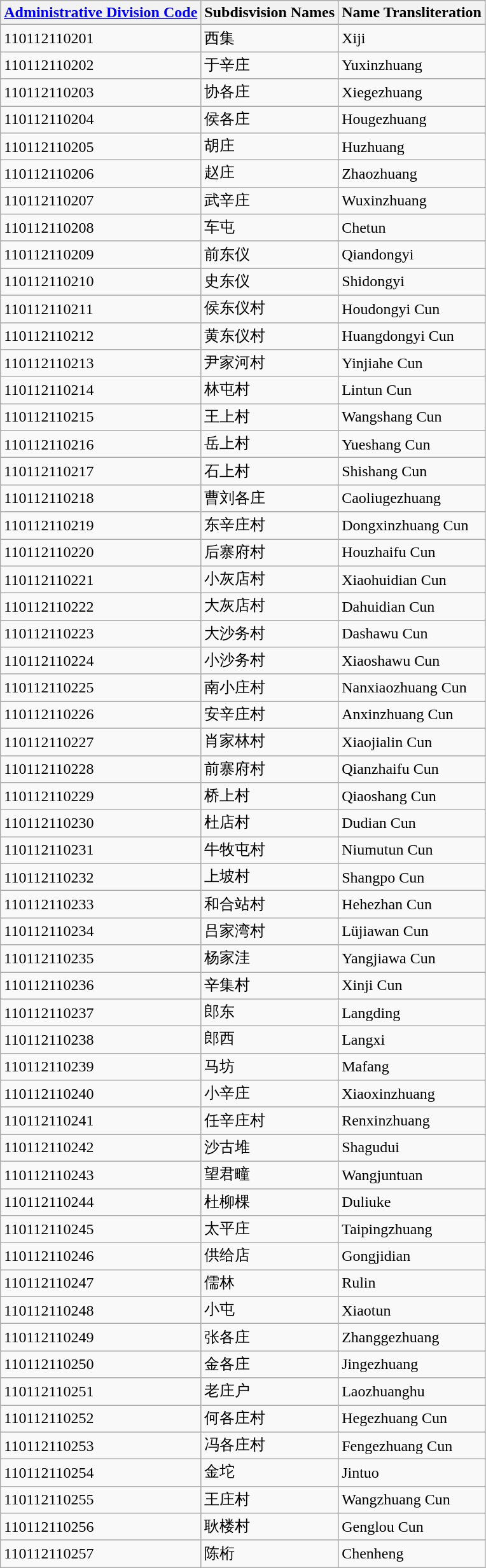<table class="wikitable sortable">
<tr>
<th><a href='#'>Administrative Division Code</a></th>
<th>Subdisvision Names</th>
<th>Name Transliteration</th>
</tr>
<tr>
<td>110112110201</td>
<td>西集</td>
<td>Xiji</td>
</tr>
<tr>
<td>110112110202</td>
<td>于辛庄</td>
<td>Yuxinzhuang</td>
</tr>
<tr>
<td>110112110203</td>
<td>协各庄</td>
<td>Xiegezhuang</td>
</tr>
<tr>
<td>110112110204</td>
<td>侯各庄</td>
<td>Hougezhuang</td>
</tr>
<tr>
<td>110112110205</td>
<td>胡庄</td>
<td>Huzhuang</td>
</tr>
<tr>
<td>110112110206</td>
<td>赵庄</td>
<td>Zhaozhuang</td>
</tr>
<tr>
<td>110112110207</td>
<td>武辛庄</td>
<td>Wuxinzhuang</td>
</tr>
<tr>
<td>110112110208</td>
<td>车屯</td>
<td>Chetun</td>
</tr>
<tr>
<td>110112110209</td>
<td>前东仪</td>
<td>Qiandongyi</td>
</tr>
<tr>
<td>110112110210</td>
<td>史东仪</td>
<td>Shidongyi</td>
</tr>
<tr>
<td>110112110211</td>
<td>侯东仪村</td>
<td>Houdongyi Cun</td>
</tr>
<tr>
<td>110112110212</td>
<td>黄东仪村</td>
<td>Huangdongyi Cun</td>
</tr>
<tr>
<td>110112110213</td>
<td>尹家河村</td>
<td>Yinjiahe Cun</td>
</tr>
<tr>
<td>110112110214</td>
<td>林屯村</td>
<td>Lintun Cun</td>
</tr>
<tr>
<td>110112110215</td>
<td>王上村</td>
<td>Wangshang Cun</td>
</tr>
<tr>
<td>110112110216</td>
<td>岳上村</td>
<td>Yueshang Cun</td>
</tr>
<tr>
<td>110112110217</td>
<td>石上村</td>
<td>Shishang Cun</td>
</tr>
<tr>
<td>110112110218</td>
<td>曹刘各庄</td>
<td>Caoliugezhuang</td>
</tr>
<tr>
<td>110112110219</td>
<td>东辛庄村</td>
<td>Dongxinzhuang Cun</td>
</tr>
<tr>
<td>110112110220</td>
<td>后寨府村</td>
<td>Houzhaifu Cun</td>
</tr>
<tr>
<td>110112110221</td>
<td>小灰店村</td>
<td>Xiaohuidian Cun</td>
</tr>
<tr>
<td>110112110222</td>
<td>大灰店村</td>
<td>Dahuidian Cun</td>
</tr>
<tr>
<td>110112110223</td>
<td>大沙务村</td>
<td>Dashawu Cun</td>
</tr>
<tr>
<td>110112110224</td>
<td>小沙务村</td>
<td>Xiaoshawu Cun</td>
</tr>
<tr>
<td>110112110225</td>
<td>南小庄村</td>
<td>Nanxiaozhuang Cun</td>
</tr>
<tr>
<td>110112110226</td>
<td>安辛庄村</td>
<td>Anxinzhuang Cun</td>
</tr>
<tr>
<td>110112110227</td>
<td>肖家林村</td>
<td>Xiaojialin Cun</td>
</tr>
<tr>
<td>110112110228</td>
<td>前寨府村</td>
<td>Qianzhaifu Cun</td>
</tr>
<tr>
<td>110112110229</td>
<td>桥上村</td>
<td>Qiaoshang Cun</td>
</tr>
<tr>
<td>110112110230</td>
<td>杜店村</td>
<td>Dudian Cun</td>
</tr>
<tr>
<td>110112110231</td>
<td>牛牧屯村</td>
<td>Niumutun Cun</td>
</tr>
<tr>
<td>110112110232</td>
<td>上坡村</td>
<td>Shangpo Cun</td>
</tr>
<tr>
<td>110112110233</td>
<td>和合站村</td>
<td>Hehezhan Cun</td>
</tr>
<tr>
<td>110112110234</td>
<td>吕家湾村</td>
<td>Lüjiawan Cun</td>
</tr>
<tr>
<td>110112110235</td>
<td>杨家洼</td>
<td>Yangjiawa Cun</td>
</tr>
<tr>
<td>110112110236</td>
<td>辛集村</td>
<td>Xinji Cun</td>
</tr>
<tr>
<td>110112110237</td>
<td>郎东</td>
<td>Langding</td>
</tr>
<tr>
<td>110112110238</td>
<td>郎西</td>
<td>Langxi</td>
</tr>
<tr>
<td>110112110239</td>
<td>马坊</td>
<td>Mafang</td>
</tr>
<tr>
<td>110112110240</td>
<td>小辛庄</td>
<td>Xiaoxinzhuang</td>
</tr>
<tr>
<td>110112110241</td>
<td>任辛庄村</td>
<td>Renxinzhuang</td>
</tr>
<tr>
<td>110112110242</td>
<td>沙古堆</td>
<td>Shagudui</td>
</tr>
<tr>
<td>110112110243</td>
<td>望君疃</td>
<td>Wangjuntuan</td>
</tr>
<tr>
<td>110112110244</td>
<td>杜柳棵</td>
<td>Duliuke</td>
</tr>
<tr>
<td>110112110245</td>
<td>太平庄</td>
<td>Taipingzhuang</td>
</tr>
<tr>
<td>110112110246</td>
<td>供给店</td>
<td>Gongjidian</td>
</tr>
<tr>
<td>110112110247</td>
<td>儒林</td>
<td>Rulin</td>
</tr>
<tr>
<td>110112110248</td>
<td>小屯</td>
<td>Xiaotun</td>
</tr>
<tr>
<td>110112110249</td>
<td>张各庄</td>
<td>Zhanggezhuang</td>
</tr>
<tr>
<td>110112110250</td>
<td>金各庄</td>
<td>Jingezhuang</td>
</tr>
<tr>
<td>110112110251</td>
<td>老庄户</td>
<td>Laozhuanghu</td>
</tr>
<tr>
<td>110112110252</td>
<td>何各庄村</td>
<td>Hegezhuang Cun</td>
</tr>
<tr>
<td>110112110253</td>
<td>冯各庄村</td>
<td>Fengezhuang Cun</td>
</tr>
<tr>
<td>110112110254</td>
<td>金坨</td>
<td>Jintuo</td>
</tr>
<tr>
<td>110112110255</td>
<td>王庄村</td>
<td>Wangzhuang Cun</td>
</tr>
<tr>
<td>110112110256</td>
<td>耿楼村</td>
<td>Genglou Cun</td>
</tr>
<tr>
<td>110112110257</td>
<td>陈桁</td>
<td>Chenheng</td>
</tr>
</table>
